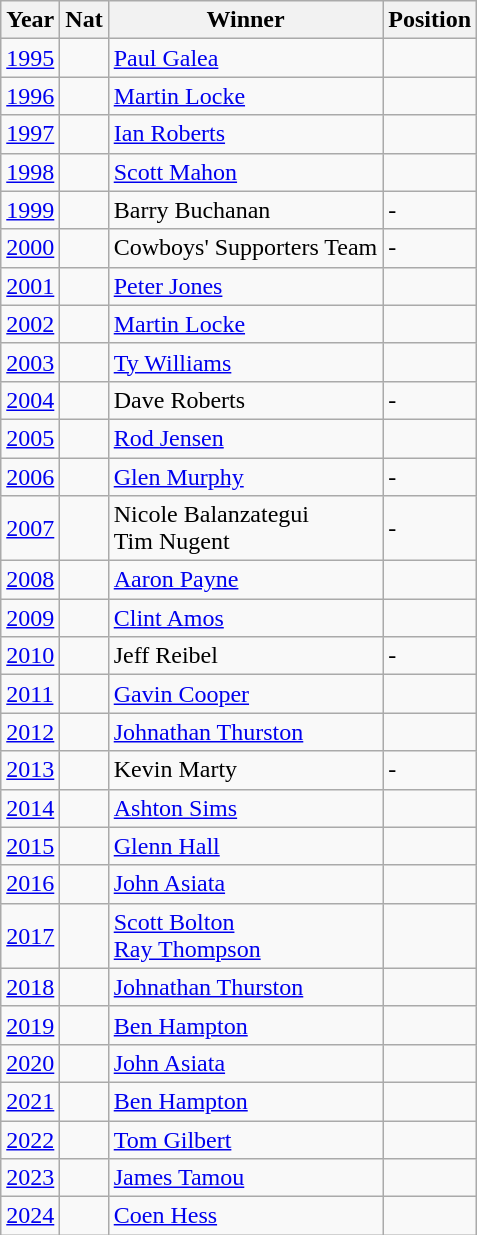<table class="wikitable">
<tr>
<th>Year</th>
<th>Nat</th>
<th>Winner</th>
<th>Position</th>
</tr>
<tr>
<td><a href='#'>1995</a></td>
<td></td>
<td><a href='#'>Paul Galea</a></td>
<td></td>
</tr>
<tr>
<td><a href='#'>1996</a></td>
<td></td>
<td><a href='#'>Martin Locke</a></td>
<td></td>
</tr>
<tr>
<td><a href='#'>1997</a></td>
<td></td>
<td><a href='#'>Ian Roberts</a></td>
<td></td>
</tr>
<tr>
<td><a href='#'>1998</a></td>
<td></td>
<td><a href='#'>Scott Mahon</a></td>
<td></td>
</tr>
<tr>
<td><a href='#'>1999</a></td>
<td></td>
<td>Barry Buchanan</td>
<td>-</td>
</tr>
<tr>
<td><a href='#'>2000</a></td>
<td></td>
<td>Cowboys' Supporters Team</td>
<td>-</td>
</tr>
<tr>
<td><a href='#'>2001</a></td>
<td></td>
<td><a href='#'>Peter Jones</a></td>
<td></td>
</tr>
<tr>
<td><a href='#'>2002</a></td>
<td></td>
<td><a href='#'>Martin Locke</a></td>
<td></td>
</tr>
<tr>
<td><a href='#'>2003</a></td>
<td></td>
<td><a href='#'>Ty Williams</a></td>
<td></td>
</tr>
<tr>
<td><a href='#'>2004</a></td>
<td></td>
<td>Dave Roberts</td>
<td>-</td>
</tr>
<tr>
<td><a href='#'>2005</a></td>
<td></td>
<td><a href='#'>Rod Jensen</a></td>
<td></td>
</tr>
<tr>
<td><a href='#'>2006</a></td>
<td></td>
<td><a href='#'>Glen Murphy</a></td>
<td>-</td>
</tr>
<tr>
<td><a href='#'>2007</a></td>
<td><br></td>
<td>Nicole Balanzategui<br>Tim Nugent</td>
<td>-</td>
</tr>
<tr>
<td><a href='#'>2008</a></td>
<td></td>
<td><a href='#'>Aaron Payne</a></td>
<td></td>
</tr>
<tr>
<td><a href='#'>2009</a></td>
<td></td>
<td><a href='#'>Clint Amos</a></td>
<td></td>
</tr>
<tr>
<td><a href='#'>2010</a></td>
<td></td>
<td>Jeff Reibel</td>
<td>-</td>
</tr>
<tr>
<td><a href='#'>2011</a></td>
<td></td>
<td><a href='#'>Gavin Cooper</a></td>
<td></td>
</tr>
<tr>
<td><a href='#'>2012</a></td>
<td></td>
<td><a href='#'>Johnathan Thurston</a></td>
<td></td>
</tr>
<tr>
<td><a href='#'>2013</a></td>
<td></td>
<td>Kevin Marty</td>
<td>-</td>
</tr>
<tr>
<td><a href='#'>2014</a></td>
<td></td>
<td><a href='#'>Ashton Sims</a></td>
<td></td>
</tr>
<tr>
<td><a href='#'>2015</a></td>
<td></td>
<td><a href='#'>Glenn Hall</a></td>
<td></td>
</tr>
<tr>
<td><a href='#'>2016</a></td>
<td></td>
<td><a href='#'>John Asiata</a></td>
<td></td>
</tr>
<tr>
<td><a href='#'>2017</a></td>
<td><br></td>
<td><a href='#'>Scott Bolton</a><br><a href='#'>Ray Thompson</a></td>
<td><br></td>
</tr>
<tr>
<td><a href='#'>2018</a></td>
<td></td>
<td><a href='#'>Johnathan Thurston</a></td>
<td></td>
</tr>
<tr>
<td><a href='#'>2019</a></td>
<td></td>
<td><a href='#'>Ben Hampton</a></td>
<td></td>
</tr>
<tr>
<td><a href='#'>2020</a></td>
<td></td>
<td><a href='#'>John Asiata</a></td>
<td></td>
</tr>
<tr>
<td><a href='#'>2021</a></td>
<td></td>
<td><a href='#'>Ben Hampton</a></td>
<td></td>
</tr>
<tr>
<td><a href='#'>2022</a></td>
<td></td>
<td><a href='#'>Tom Gilbert</a></td>
<td></td>
</tr>
<tr>
<td><a href='#'>2023</a></td>
<td></td>
<td><a href='#'>James Tamou</a></td>
<td></td>
</tr>
<tr>
<td><a href='#'>2024</a></td>
<td></td>
<td><a href='#'>Coen Hess</a></td>
<td></td>
</tr>
</table>
